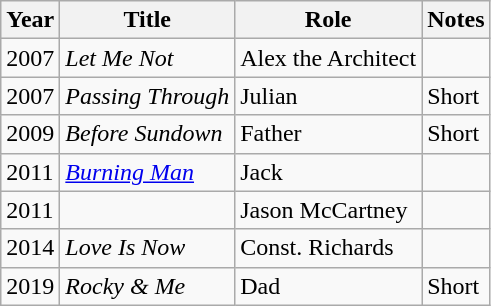<table class="wikitable sortable">
<tr>
<th>Year</th>
<th>Title</th>
<th>Role</th>
<th class="unsortable">Notes</th>
</tr>
<tr>
<td>2007</td>
<td><em>Let Me Not</em></td>
<td>Alex the Architect</td>
<td></td>
</tr>
<tr>
<td>2007</td>
<td><em>Passing Through</em></td>
<td>Julian</td>
<td>Short</td>
</tr>
<tr>
<td>2009</td>
<td><em>Before Sundown</em></td>
<td>Father</td>
<td>Short</td>
</tr>
<tr>
<td>2011</td>
<td><em><a href='#'>Burning Man</a></em></td>
<td>Jack</td>
<td></td>
</tr>
<tr>
<td>2011</td>
<td><em></em></td>
<td>Jason McCartney</td>
<td></td>
</tr>
<tr>
<td>2014</td>
<td><em>Love Is Now</em></td>
<td>Const. Richards</td>
<td></td>
</tr>
<tr>
<td>2019</td>
<td><em>Rocky & Me</em></td>
<td>Dad</td>
<td>Short</td>
</tr>
</table>
